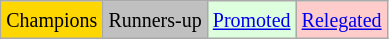<table class="wikitable">
<tr>
<td bgcolor=gold><small>Champions</small></td>
<td bgcolor=silver><small>Runners-up</small></td>
<td bgcolor="#DDFFDD"><small><a href='#'>Promoted</a></small></td>
<td bgcolor="#FFCCCC"><small><a href='#'>Relegated</a></small></td>
</tr>
</table>
